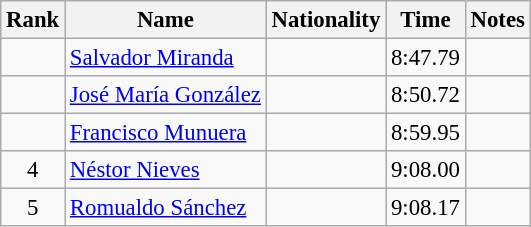<table class="wikitable sortable" style="text-align:center;font-size:95%">
<tr>
<th>Rank</th>
<th>Name</th>
<th>Nationality</th>
<th>Time</th>
<th>Notes</th>
</tr>
<tr>
<td></td>
<td align=left><a href='#'>Salvador Miranda</a></td>
<td align=left></td>
<td>8:47.79</td>
<td></td>
</tr>
<tr>
<td></td>
<td align=left><a href='#'>José María González</a></td>
<td align=left></td>
<td>8:50.72</td>
<td></td>
</tr>
<tr>
<td></td>
<td align=left><a href='#'>Francisco Munuera</a></td>
<td align=left></td>
<td>8:59.95</td>
<td></td>
</tr>
<tr>
<td>4</td>
<td align=left><a href='#'>Néstor Nieves</a></td>
<td align=left></td>
<td>9:08.00</td>
<td></td>
</tr>
<tr>
<td>5</td>
<td align=left><a href='#'>Romualdo Sánchez</a></td>
<td align=left></td>
<td>9:08.17</td>
<td></td>
</tr>
</table>
